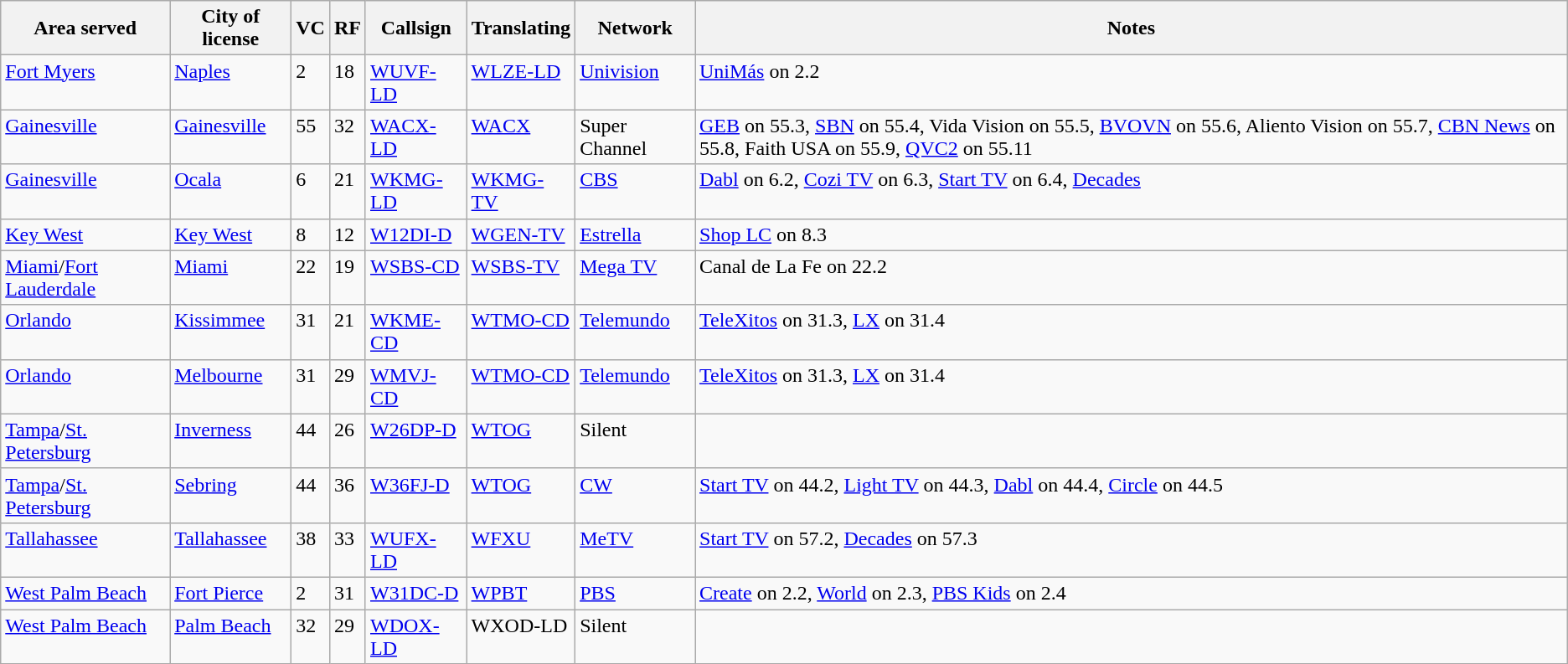<table class="sortable wikitable" style="margin: 1em 1em 1em 0; background: #f9f9f9;">
<tr>
<th>Area served</th>
<th>City of license</th>
<th>VC</th>
<th>RF</th>
<th>Callsign</th>
<th>Translating</th>
<th>Network</th>
<th class="unsortable">Notes</th>
</tr>
<tr style="vertical-align: top; text-align: left;">
<td><a href='#'>Fort Myers</a></td>
<td><a href='#'>Naples</a></td>
<td>2</td>
<td>18</td>
<td><a href='#'>WUVF-LD</a></td>
<td><a href='#'>WLZE-LD</a></td>
<td><a href='#'>Univision</a></td>
<td><a href='#'>UniMás</a> on 2.2</td>
</tr>
<tr style="vertical-align: top; text-align: left;">
<td><a href='#'>Gainesville</a></td>
<td><a href='#'>Gainesville</a></td>
<td>55</td>
<td>32</td>
<td><a href='#'>WACX-LD</a></td>
<td><a href='#'>WACX</a></td>
<td>Super Channel</td>
<td><a href='#'>GEB</a> on 55.3, <a href='#'>SBN</a> on 55.4, Vida Vision on 55.5, <a href='#'>BVOVN</a> on 55.6, Aliento Vision on 55.7, <a href='#'>CBN News</a> on 55.8, Faith USA on 55.9, <a href='#'>QVC2</a> on 55.11</td>
</tr>
<tr style="vertical-align: top; text-align: left;">
<td><a href='#'>Gainesville</a></td>
<td><a href='#'>Ocala</a></td>
<td>6</td>
<td>21</td>
<td><a href='#'>WKMG-LD</a></td>
<td><a href='#'>WKMG-TV</a></td>
<td><a href='#'>CBS</a></td>
<td><a href='#'>Dabl</a> on 6.2, <a href='#'>Cozi TV</a> on 6.3, <a href='#'>Start TV</a> on 6.4, <a href='#'>Decades</a></td>
</tr>
<tr style="vertical-align: top; text-align: left;">
<td><a href='#'>Key West</a></td>
<td><a href='#'>Key West</a></td>
<td>8</td>
<td>12</td>
<td><a href='#'>W12DI-D</a></td>
<td><a href='#'>WGEN-TV</a></td>
<td><a href='#'>Estrella</a></td>
<td><a href='#'>Shop LC</a> on 8.3</td>
</tr>
<tr style="vertical-align: top; text-align: left;">
<td><a href='#'>Miami</a>/<a href='#'>Fort Lauderdale</a></td>
<td><a href='#'>Miami</a></td>
<td>22</td>
<td>19</td>
<td><a href='#'>WSBS-CD</a></td>
<td><a href='#'>WSBS-TV</a></td>
<td><a href='#'>Mega TV</a></td>
<td>Canal de La Fe on 22.2</td>
</tr>
<tr style="vertical-align: top; text-align: left;">
<td><a href='#'>Orlando</a></td>
<td><a href='#'>Kissimmee</a></td>
<td>31</td>
<td>21</td>
<td><a href='#'>WKME-CD</a></td>
<td><a href='#'>WTMO-CD</a></td>
<td><a href='#'>Telemundo</a></td>
<td><a href='#'>TeleXitos</a> on 31.3, <a href='#'>LX</a> on 31.4</td>
</tr>
<tr style="vertical-align: top; text-align: left;">
<td><a href='#'>Orlando</a></td>
<td><a href='#'>Melbourne</a></td>
<td>31</td>
<td>29</td>
<td><a href='#'>WMVJ-CD</a></td>
<td><a href='#'>WTMO-CD</a></td>
<td><a href='#'>Telemundo</a></td>
<td><a href='#'>TeleXitos</a> on 31.3, <a href='#'>LX</a> on 31.4</td>
</tr>
<tr style="vertical-align: top; text-align: left;">
<td><a href='#'>Tampa</a>/<a href='#'>St. Petersburg</a></td>
<td><a href='#'>Inverness</a></td>
<td>44</td>
<td>26</td>
<td><a href='#'>W26DP-D</a></td>
<td><a href='#'>WTOG</a></td>
<td>Silent</td>
<td></td>
</tr>
<tr style="vertical-align: top; text-align: left;">
<td><a href='#'>Tampa</a>/<a href='#'>St. Petersburg</a></td>
<td><a href='#'>Sebring</a></td>
<td>44</td>
<td>36</td>
<td><a href='#'>W36FJ-D</a></td>
<td><a href='#'>WTOG</a></td>
<td><a href='#'>CW</a></td>
<td><a href='#'>Start TV</a> on 44.2, <a href='#'>Light TV</a> on 44.3, <a href='#'>Dabl</a> on 44.4, <a href='#'>Circle</a> on 44.5</td>
</tr>
<tr style="vertical-align: top; text-align: left;">
<td><a href='#'>Tallahassee</a></td>
<td><a href='#'>Tallahassee</a></td>
<td>38</td>
<td>33</td>
<td><a href='#'>WUFX-LD</a></td>
<td><a href='#'>WFXU</a></td>
<td><a href='#'>MeTV</a></td>
<td><a href='#'>Start TV</a> on 57.2, <a href='#'>Decades</a> on 57.3</td>
</tr>
<tr style="vertical-align: top; text-align: left;">
<td><a href='#'>West Palm Beach</a></td>
<td><a href='#'>Fort Pierce</a></td>
<td>2</td>
<td>31</td>
<td><a href='#'>W31DC-D</a></td>
<td><a href='#'>WPBT</a></td>
<td><a href='#'>PBS</a></td>
<td><a href='#'>Create</a> on 2.2, <a href='#'>World</a> on 2.3, <a href='#'>PBS Kids</a> on 2.4</td>
</tr>
<tr style="vertical-align: top; text-align: left;">
<td><a href='#'>West Palm Beach</a></td>
<td><a href='#'>Palm Beach</a></td>
<td>32</td>
<td>29</td>
<td><a href='#'>WDOX-LD</a></td>
<td>WXOD-LD</td>
<td>Silent</td>
<td></td>
</tr>
</table>
